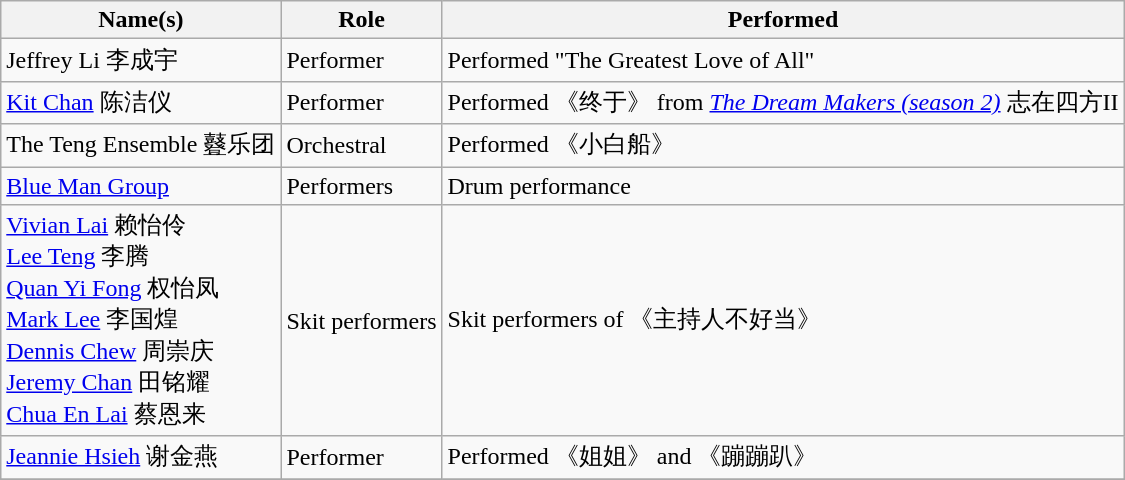<table class="wikitable sortable">
<tr>
<th>Name(s)</th>
<th>Role</th>
<th>Performed</th>
</tr>
<tr>
<td>Jeffrey Li 李成宇</td>
<td>Performer</td>
<td>Performed "The Greatest Love of All"</td>
</tr>
<tr>
<td><a href='#'>Kit Chan</a> 陈洁仪</td>
<td>Performer</td>
<td>Performed 《终于》 from <em><a href='#'>The Dream Makers (season 2)</a></em> 志在四方II</td>
</tr>
<tr>
<td>The Teng Ensemble 鼟乐团</td>
<td>Orchestral</td>
<td>Performed 《小白船》</td>
</tr>
<tr>
<td><a href='#'>Blue Man Group</a></td>
<td>Performers</td>
<td>Drum performance</td>
</tr>
<tr>
<td><a href='#'>Vivian Lai</a> 赖怡伶 <br> <a href='#'>Lee Teng</a> 李腾 <br> <a href='#'>Quan Yi Fong</a> 权怡凤 <br> <a href='#'>Mark Lee</a> 李国煌 <br> <a href='#'>Dennis Chew</a> 周崇庆 <br> <a href='#'>Jeremy Chan</a> 田铭耀 <br> <a href='#'>Chua En Lai</a> 蔡恩来</td>
<td>Skit performers</td>
<td>Skit performers of 《主持人不好当》</td>
</tr>
<tr>
<td><a href='#'>Jeannie Hsieh</a> 谢金燕</td>
<td>Performer</td>
<td>Performed 《姐姐》 and 《蹦蹦趴》</td>
</tr>
<tr>
</tr>
</table>
